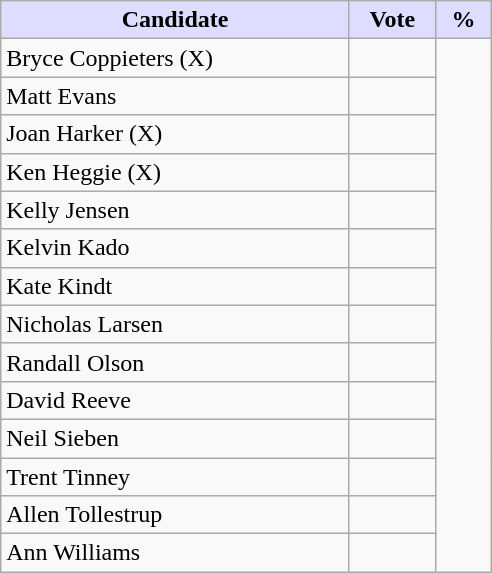<table class="wikitable">
<tr>
<th style="background:#ddf; width:225px;">Candidate</th>
<th style="background:#ddf; width:50px;">Vote</th>
<th style="background:#ddf; width:30px;">%</th>
</tr>
<tr>
<td>Bryce Coppieters (X)</td>
<td></td>
</tr>
<tr>
<td>Matt Evans</td>
<td></td>
</tr>
<tr>
<td>Joan Harker (X)</td>
<td></td>
</tr>
<tr>
<td>Ken Heggie (X)</td>
<td></td>
</tr>
<tr>
<td>Kelly Jensen</td>
<td></td>
</tr>
<tr>
<td>Kelvin Kado</td>
<td></td>
</tr>
<tr>
<td>Kate Kindt</td>
<td></td>
</tr>
<tr>
<td>Nicholas Larsen</td>
<td></td>
</tr>
<tr>
<td>Randall Olson</td>
<td></td>
</tr>
<tr>
<td>David Reeve</td>
<td></td>
</tr>
<tr>
<td>Neil Sieben</td>
<td></td>
</tr>
<tr>
<td>Trent Tinney</td>
<td></td>
</tr>
<tr>
<td>Allen Tollestrup</td>
<td></td>
</tr>
<tr>
<td>Ann Williams</td>
<td></td>
</tr>
</table>
